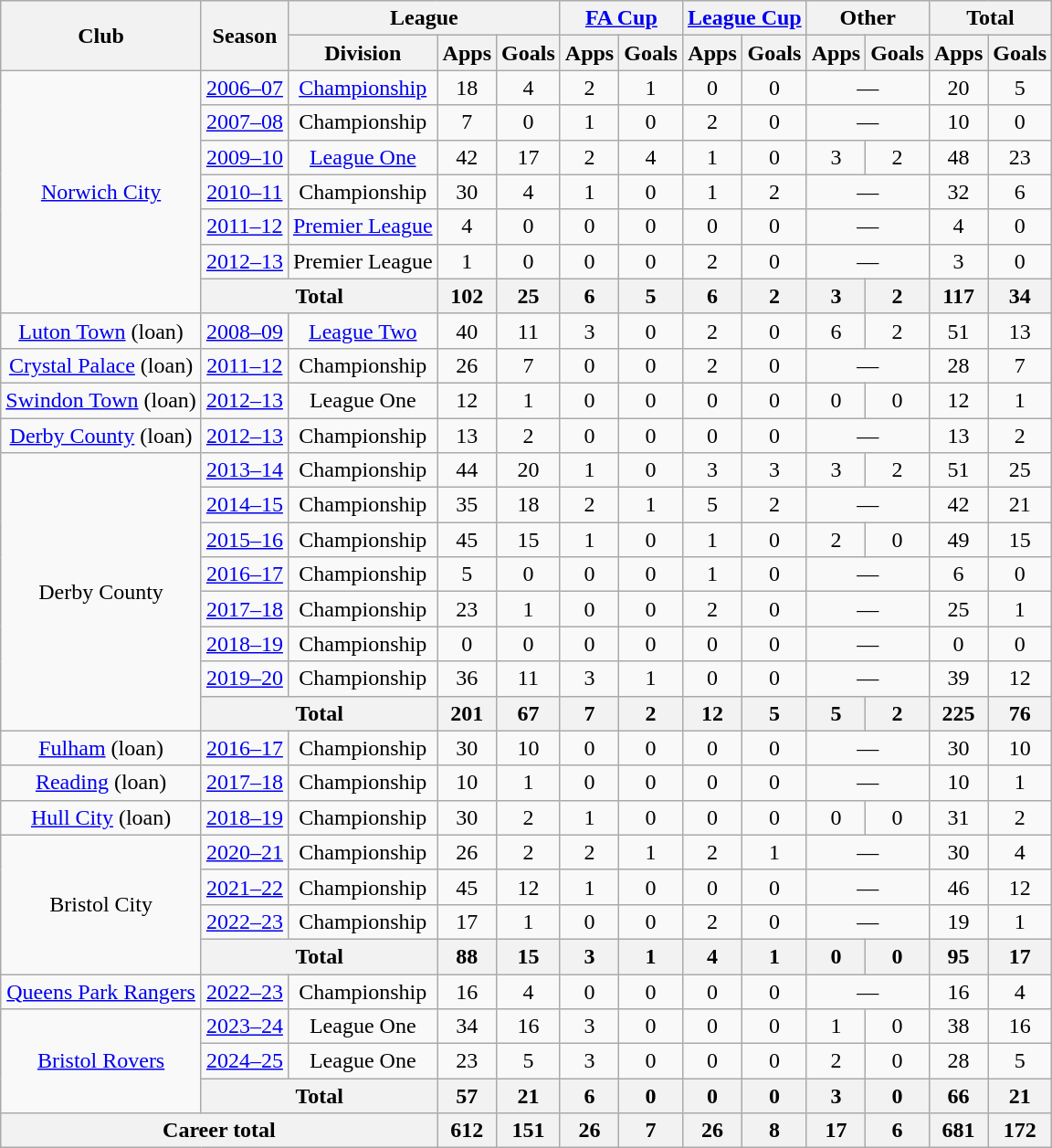<table class="wikitable" style="text-align:center">
<tr>
<th rowspan="2">Club</th>
<th rowspan="2">Season</th>
<th colspan="3">League</th>
<th colspan="2"><a href='#'>FA Cup</a></th>
<th colspan="2"><a href='#'>League Cup</a></th>
<th colspan="2">Other</th>
<th colspan="2">Total</th>
</tr>
<tr>
<th>Division</th>
<th>Apps</th>
<th>Goals</th>
<th>Apps</th>
<th>Goals</th>
<th>Apps</th>
<th>Goals</th>
<th>Apps</th>
<th>Goals</th>
<th>Apps</th>
<th>Goals</th>
</tr>
<tr>
<td rowspan=7><a href='#'>Norwich City</a></td>
<td><a href='#'>2006–07</a></td>
<td><a href='#'>Championship</a></td>
<td>18</td>
<td>4</td>
<td>2</td>
<td>1</td>
<td>0</td>
<td>0</td>
<td colspan="2">—</td>
<td>20</td>
<td>5</td>
</tr>
<tr>
<td><a href='#'>2007–08</a></td>
<td>Championship</td>
<td>7</td>
<td>0</td>
<td>1</td>
<td>0</td>
<td>2</td>
<td>0</td>
<td colspan="2">—</td>
<td>10</td>
<td>0</td>
</tr>
<tr>
<td><a href='#'>2009–10</a></td>
<td><a href='#'>League One</a></td>
<td>42</td>
<td>17</td>
<td>2</td>
<td>4</td>
<td>1</td>
<td>0</td>
<td>3</td>
<td>2</td>
<td>48</td>
<td>23</td>
</tr>
<tr>
<td><a href='#'>2010–11</a></td>
<td>Championship</td>
<td>30</td>
<td>4</td>
<td>1</td>
<td>0</td>
<td>1</td>
<td>2</td>
<td colspan="2">—</td>
<td>32</td>
<td>6</td>
</tr>
<tr>
<td><a href='#'>2011–12</a></td>
<td><a href='#'>Premier League</a></td>
<td>4</td>
<td>0</td>
<td>0</td>
<td>0</td>
<td>0</td>
<td>0</td>
<td colspan="2">—</td>
<td>4</td>
<td>0</td>
</tr>
<tr>
<td><a href='#'>2012–13</a></td>
<td>Premier League</td>
<td>1</td>
<td>0</td>
<td>0</td>
<td>0</td>
<td>2</td>
<td>0</td>
<td colspan="2">—</td>
<td>3</td>
<td>0</td>
</tr>
<tr>
<th colspan="2">Total</th>
<th>102</th>
<th>25</th>
<th>6</th>
<th>5</th>
<th>6</th>
<th>2</th>
<th>3</th>
<th>2</th>
<th>117</th>
<th>34</th>
</tr>
<tr>
<td><a href='#'>Luton Town</a> (loan)</td>
<td><a href='#'>2008–09</a></td>
<td><a href='#'>League Two</a></td>
<td>40</td>
<td>11</td>
<td>3</td>
<td>0</td>
<td>2</td>
<td>0</td>
<td>6</td>
<td>2</td>
<td>51</td>
<td>13</td>
</tr>
<tr>
<td><a href='#'>Crystal Palace</a> (loan)</td>
<td><a href='#'>2011–12</a></td>
<td>Championship</td>
<td>26</td>
<td>7</td>
<td>0</td>
<td>0</td>
<td>2</td>
<td>0</td>
<td colspan="2">—</td>
<td>28</td>
<td>7</td>
</tr>
<tr>
<td><a href='#'>Swindon Town</a> (loan)</td>
<td><a href='#'>2012–13</a></td>
<td>League One</td>
<td>12</td>
<td>1</td>
<td>0</td>
<td>0</td>
<td>0</td>
<td>0</td>
<td>0</td>
<td>0</td>
<td>12</td>
<td>1</td>
</tr>
<tr>
<td><a href='#'>Derby County</a> (loan)</td>
<td><a href='#'>2012–13</a></td>
<td>Championship</td>
<td>13</td>
<td>2</td>
<td>0</td>
<td>0</td>
<td>0</td>
<td>0</td>
<td colspan="2">—</td>
<td>13</td>
<td>2</td>
</tr>
<tr>
<td rowspan=8>Derby County</td>
<td><a href='#'>2013–14</a></td>
<td>Championship</td>
<td>44</td>
<td>20</td>
<td>1</td>
<td>0</td>
<td>3</td>
<td>3</td>
<td>3</td>
<td>2</td>
<td>51</td>
<td>25</td>
</tr>
<tr>
<td><a href='#'>2014–15</a></td>
<td>Championship</td>
<td>35</td>
<td>18</td>
<td>2</td>
<td>1</td>
<td>5</td>
<td>2</td>
<td colspan="2">—</td>
<td>42</td>
<td>21</td>
</tr>
<tr>
<td><a href='#'>2015–16</a></td>
<td>Championship</td>
<td>45</td>
<td>15</td>
<td>1</td>
<td>0</td>
<td>1</td>
<td>0</td>
<td>2</td>
<td>0</td>
<td>49</td>
<td>15</td>
</tr>
<tr>
<td><a href='#'>2016–17</a></td>
<td>Championship</td>
<td>5</td>
<td>0</td>
<td>0</td>
<td>0</td>
<td>1</td>
<td>0</td>
<td colspan="2">—</td>
<td>6</td>
<td>0</td>
</tr>
<tr>
<td><a href='#'>2017–18</a></td>
<td>Championship</td>
<td>23</td>
<td>1</td>
<td>0</td>
<td>0</td>
<td>2</td>
<td>0</td>
<td colspan="2">—</td>
<td>25</td>
<td>1</td>
</tr>
<tr>
<td><a href='#'>2018–19</a></td>
<td>Championship</td>
<td>0</td>
<td>0</td>
<td>0</td>
<td>0</td>
<td>0</td>
<td>0</td>
<td colspan="2">—</td>
<td>0</td>
<td>0</td>
</tr>
<tr>
<td><a href='#'>2019–20</a></td>
<td>Championship</td>
<td>36</td>
<td>11</td>
<td>3</td>
<td>1</td>
<td>0</td>
<td>0</td>
<td colspan="2">—</td>
<td>39</td>
<td>12</td>
</tr>
<tr>
<th colspan="2">Total</th>
<th>201</th>
<th>67</th>
<th>7</th>
<th>2</th>
<th>12</th>
<th>5</th>
<th>5</th>
<th>2</th>
<th>225</th>
<th>76</th>
</tr>
<tr>
<td><a href='#'>Fulham</a> (loan)</td>
<td><a href='#'>2016–17</a></td>
<td>Championship</td>
<td>30</td>
<td>10</td>
<td>0</td>
<td>0</td>
<td>0</td>
<td>0</td>
<td colspan="2">—</td>
<td>30</td>
<td>10</td>
</tr>
<tr>
<td><a href='#'>Reading</a> (loan)</td>
<td><a href='#'>2017–18</a></td>
<td>Championship</td>
<td>10</td>
<td>1</td>
<td>0</td>
<td>0</td>
<td>0</td>
<td>0</td>
<td colspan="2">—</td>
<td>10</td>
<td>1</td>
</tr>
<tr>
<td><a href='#'>Hull City</a> (loan)</td>
<td><a href='#'>2018–19</a></td>
<td>Championship</td>
<td>30</td>
<td>2</td>
<td>1</td>
<td>0</td>
<td>0</td>
<td>0</td>
<td>0</td>
<td>0</td>
<td>31</td>
<td>2</td>
</tr>
<tr>
<td rowspan=4>Bristol City</td>
<td><a href='#'>2020–21</a></td>
<td>Championship</td>
<td>26</td>
<td>2</td>
<td>2</td>
<td>1</td>
<td>2</td>
<td>1</td>
<td colspan=2>—</td>
<td>30</td>
<td>4</td>
</tr>
<tr>
<td><a href='#'>2021–22</a></td>
<td>Championship</td>
<td>45</td>
<td>12</td>
<td>1</td>
<td>0</td>
<td>0</td>
<td>0</td>
<td colspan=2>—</td>
<td>46</td>
<td>12</td>
</tr>
<tr>
<td><a href='#'>2022–23</a></td>
<td>Championship</td>
<td>17</td>
<td>1</td>
<td>0</td>
<td>0</td>
<td>2</td>
<td>0</td>
<td colspan=2>—</td>
<td>19</td>
<td>1</td>
</tr>
<tr>
<th colspan="2">Total</th>
<th>88</th>
<th>15</th>
<th>3</th>
<th>1</th>
<th>4</th>
<th>1</th>
<th>0</th>
<th>0</th>
<th>95</th>
<th>17</th>
</tr>
<tr>
<td><a href='#'>Queens Park Rangers</a></td>
<td><a href='#'>2022–23</a></td>
<td>Championship</td>
<td>16</td>
<td>4</td>
<td>0</td>
<td>0</td>
<td>0</td>
<td>0</td>
<td colspan=2>—</td>
<td>16</td>
<td>4</td>
</tr>
<tr>
<td rowspan="3"><a href='#'>Bristol Rovers</a></td>
<td><a href='#'>2023–24</a></td>
<td>League One</td>
<td>34</td>
<td>16</td>
<td>3</td>
<td>0</td>
<td>0</td>
<td>0</td>
<td>1</td>
<td>0</td>
<td>38</td>
<td>16</td>
</tr>
<tr>
<td><a href='#'>2024–25</a></td>
<td>League One</td>
<td>23</td>
<td>5</td>
<td>3</td>
<td>0</td>
<td>0</td>
<td>0</td>
<td>2</td>
<td>0</td>
<td>28</td>
<td>5</td>
</tr>
<tr>
<th colspan="2">Total</th>
<th>57</th>
<th>21</th>
<th>6</th>
<th>0</th>
<th>0</th>
<th>0</th>
<th>3</th>
<th>0</th>
<th>66</th>
<th>21</th>
</tr>
<tr>
<th colspan=3>Career total</th>
<th>612</th>
<th>151</th>
<th>26</th>
<th>7</th>
<th>26</th>
<th>8</th>
<th>17</th>
<th>6</th>
<th>681</th>
<th>172</th>
</tr>
</table>
